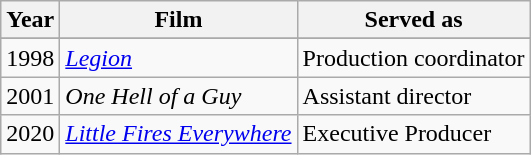<table class="wikitable">
<tr>
<th>Year</th>
<th>Film</th>
<th>Served as</th>
</tr>
<tr>
</tr>
<tr>
<td>1998</td>
<td><em><a href='#'>Legion</a></em></td>
<td>Production coordinator</td>
</tr>
<tr>
<td>2001</td>
<td><em>One Hell of a Guy</em></td>
<td>Assistant director</td>
</tr>
<tr>
<td>2020</td>
<td><em><a href='#'>Little Fires Everywhere</a></em></td>
<td>Executive Producer</td>
</tr>
</table>
